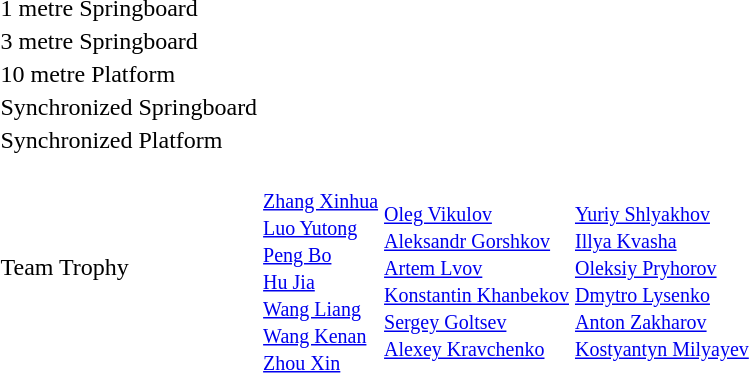<table>
<tr>
<td>1 metre Springboard</td>
<td></td>
<td></td>
<td></td>
</tr>
<tr>
<td>3 metre Springboard</td>
<td></td>
<td></td>
<td></td>
</tr>
<tr>
<td>10 metre Platform</td>
<td></td>
<td></td>
<td></td>
</tr>
<tr>
<td>Synchronized Springboard</td>
<td></td>
<td></td>
<td></td>
</tr>
<tr>
<td>Synchronized Platform</td>
<td></td>
<td></td>
<td></td>
</tr>
<tr>
<td>Team Trophy</td>
<td><br><small><a href='#'>Zhang Xinhua</a><br><a href='#'>Luo Yutong</a><br><a href='#'>Peng Bo</a><br><a href='#'>Hu Jia</a><br><a href='#'>Wang Liang</a><br><a href='#'>Wang Kenan</a><br><a href='#'>Zhou Xin</a></small></td>
<td><br><small><a href='#'>Oleg Vikulov</a><br><a href='#'>Aleksandr Gorshkov</a><br><a href='#'>Artem Lvov</a><br><a href='#'>Konstantin Khanbekov</a><br><a href='#'>Sergey Goltsev</a><br><a href='#'>Alexey Kravchenko</a></small></td>
<td><br><small><a href='#'>Yuriy Shlyakhov</a><br><a href='#'>Illya Kvasha</a><br><a href='#'>Oleksiy Pryhorov</a><br><a href='#'>Dmytro Lysenko</a><br><a href='#'>Anton Zakharov</a><br><a href='#'>Kostyantyn Milyayev</a></small></td>
</tr>
</table>
